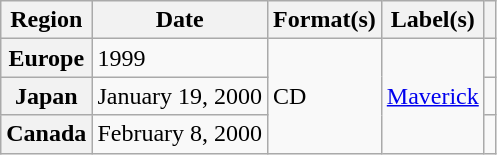<table class="wikitable plainrowheaders">
<tr>
<th scope="col">Region</th>
<th scope="col">Date</th>
<th scope="col">Format(s)</th>
<th scope="col">Label(s)</th>
<th scope="col"></th>
</tr>
<tr>
<th scope="row">Europe</th>
<td>1999</td>
<td rowspan="3">CD</td>
<td rowspan="3"><a href='#'>Maverick</a></td>
<td></td>
</tr>
<tr>
<th scope="row">Japan</th>
<td>January 19, 2000</td>
<td></td>
</tr>
<tr>
<th scope="row">Canada</th>
<td>February 8, 2000</td>
<td></td>
</tr>
</table>
